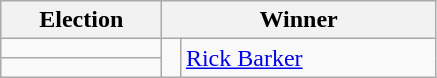<table class=wikitable>
<tr>
<th width=100>Election</th>
<th width=175 colspan=2>Winner</th>
</tr>
<tr>
<td></td>
<td rowspan=2 width=5 bgcolor=></td>
<td rowspan=2><a href='#'>Rick Barker</a></td>
</tr>
<tr>
<td></td>
</tr>
</table>
